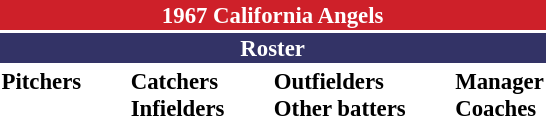<table class="toccolours" style="font-size: 95%;">
<tr>
<th colspan="10" style="background-color: #CE2029; color: white; text-align: center;">1967 California Angels</th>
</tr>
<tr>
<td colspan="10" style="background-color: #333366; color: white; text-align: center;"><strong>Roster</strong></td>
</tr>
<tr>
<td valign="top"><strong>Pitchers</strong><br>

















</td>
<td width="25px"></td>
<td valign="top"><strong>Catchers</strong><br>




<strong>Infielders</strong>









</td>
<td width="25px"></td>
<td valign="top"><strong>Outfielders</strong><br>







<strong>Other batters</strong>

</td>
<td width="25px"></td>
<td valign="top"><strong>Manager</strong><br>
<strong>Coaches</strong>



</td>
</tr>
<tr>
</tr>
</table>
